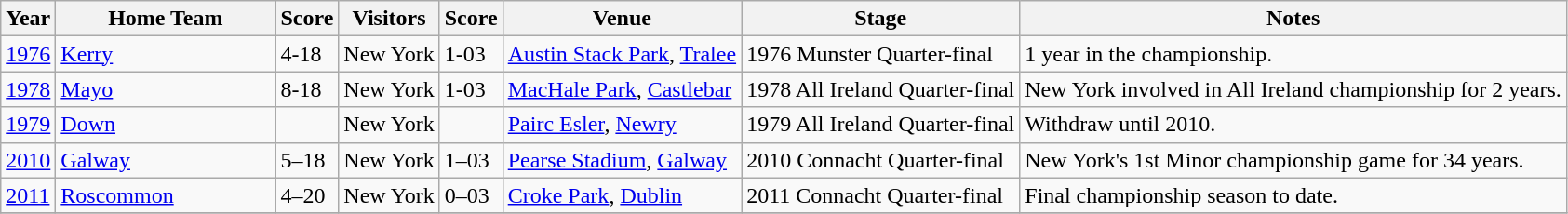<table class="sortable wikitable" style="width:%;">
<tr>
<th>Year</th>
<th width=150px>Home Team</th>
<th>Score</th>
<th>Visitors</th>
<th scope="col">Score</th>
<th>Venue</th>
<th>Stage</th>
<th>Notes</th>
</tr>
<tr>
<td><a href='#'>1976</a></td>
<td> <a href='#'>Kerry</a></td>
<td>4-18</td>
<td> New York</td>
<td>1-03</td>
<td><a href='#'>Austin Stack Park</a>, <a href='#'>Tralee</a></td>
<td>1976 Munster Quarter-final</td>
<td>1 year in the championship.</td>
</tr>
<tr>
<td><a href='#'>1978</a></td>
<td> <a href='#'>Mayo</a></td>
<td>8-18</td>
<td> New York</td>
<td>1-03</td>
<td><a href='#'>MacHale Park</a>, <a href='#'>Castlebar</a></td>
<td>1978 All Ireland Quarter-final</td>
<td>New York involved in All Ireland championship for 2 years.</td>
</tr>
<tr>
<td><a href='#'>1979</a></td>
<td> <a href='#'>Down</a></td>
<td></td>
<td> New York</td>
<td></td>
<td><a href='#'>Pairc Esler</a>, <a href='#'>Newry</a></td>
<td>1979 All Ireland Quarter-final</td>
<td>Withdraw until 2010.</td>
</tr>
<tr>
<td><a href='#'>2010</a></td>
<td> <a href='#'>Galway</a></td>
<td>5–18</td>
<td> New York</td>
<td>1–03</td>
<td><a href='#'>Pearse Stadium</a>, <a href='#'>Galway</a></td>
<td>2010 Connacht Quarter-final</td>
<td>New York's 1st Minor championship game for 34 years.</td>
</tr>
<tr>
<td><a href='#'>2011</a></td>
<td> <a href='#'>Roscommon</a></td>
<td>4–20</td>
<td> New York</td>
<td>0–03</td>
<td><a href='#'>Croke Park</a>, <a href='#'>Dublin</a></td>
<td>2011 Connacht Quarter-final</td>
<td>Final championship season to date.</td>
</tr>
<tr>
</tr>
</table>
